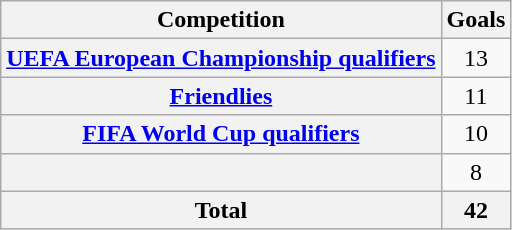<table class="wikitable sortable plainrowheaders" style="text-align:center">
<tr>
<th scope=col>Competition</th>
<th scope=col>Goals</th>
</tr>
<tr>
<th scope=row><a href='#'>UEFA European Championship qualifiers</a></th>
<td>13</td>
</tr>
<tr>
<th scope=row><a href='#'>Friendlies</a></th>
<td>11</td>
</tr>
<tr>
<th scope=row><a href='#'>FIFA World Cup qualifiers</a></th>
<td>10</td>
</tr>
<tr>
<th scope=row><a href='#'></a></th>
<td>8</td>
</tr>
<tr class=sortbottom>
<th scope=row><strong>Total</strong></th>
<th>42</th>
</tr>
</table>
